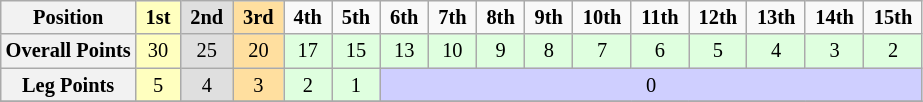<table class="wikitable" style="font-size:85%; text-align:center">
<tr>
<th>Position</th>
<td style="background:#ffffbf;"> <strong>1st</strong> </td>
<td style="background:#dfdfdf;"> <strong>2nd</strong> </td>
<td style="background:#ffdf9f;"> <strong>3rd</strong> </td>
<td> <strong>4th</strong> </td>
<td> <strong>5th</strong> </td>
<td> <strong>6th</strong> </td>
<td> <strong>7th</strong> </td>
<td> <strong>8th</strong> </td>
<td> <strong>9th</strong> </td>
<td> <strong>10th</strong> </td>
<td> <strong>11th</strong> </td>
<td> <strong>12th</strong> </td>
<td> <strong>13th</strong> </td>
<td> <strong>14th</strong> </td>
<td> <strong>15th</strong> </td>
</tr>
<tr>
<th>Overall Points</th>
<td style="background:#ffffbf;">30</td>
<td style="background:#dfdfdf;">25</td>
<td style="background:#ffdf9f;">20</td>
<td style="background:#dfffdf;">17</td>
<td style="background:#dfffdf;">15</td>
<td style="background:#dfffdf;">13</td>
<td style="background:#dfffdf;">10</td>
<td style="background:#dfffdf;">9</td>
<td style="background:#dfffdf;">8</td>
<td style="background:#dfffdf;">7</td>
<td style="background:#dfffdf;">6</td>
<td style="background:#dfffdf;">5</td>
<td style="background:#dfffdf;">4</td>
<td style="background:#dfffdf;">3</td>
<td style="background:#dfffdf;">2</td>
</tr>
<tr>
<th>Leg Points</th>
<td style="background:#ffffbf;">5</td>
<td style="background:#dfdfdf;">4</td>
<td style="background:#ffdf9f;">3</td>
<td style="background:#dfffdf;">2</td>
<td style="background:#dfffdf;">1</td>
<td style="background:#cfcfff;" colspan=10>0</td>
</tr>
<tr>
</tr>
</table>
